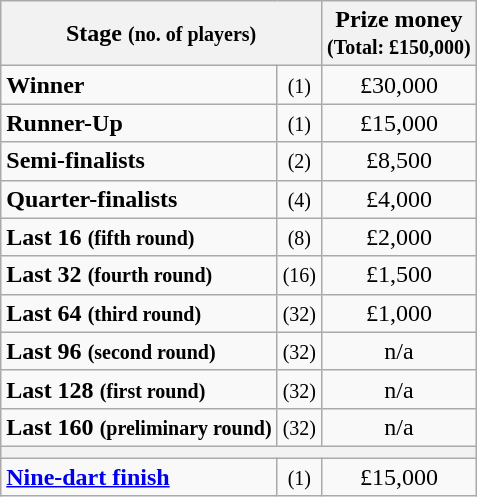<table class="wikitable">
<tr>
<th colspan=2>Stage <small>(no. of players)</small></th>
<th>Prize money<br><small>(Total: £150,000)</small></th>
</tr>
<tr>
<td><strong>Winner</strong></td>
<td align=center><small>(1)</small></td>
<td align=center>£30,000</td>
</tr>
<tr>
<td><strong>Runner-Up</strong></td>
<td align=center><small>(1)</small></td>
<td align=center>£15,000</td>
</tr>
<tr>
<td><strong>Semi-finalists</strong></td>
<td align=center><small>(2)</small></td>
<td align=center>£8,500</td>
</tr>
<tr>
<td><strong>Quarter-finalists</strong></td>
<td align=center><small>(4)</small></td>
<td align=center>£4,000</td>
</tr>
<tr>
<td><strong>Last 16 <small>(fifth round)</small></strong></td>
<td align=center><small>(8)</small></td>
<td align=center>£2,000</td>
</tr>
<tr>
<td><strong>Last 32 <small>(fourth round)</small></strong></td>
<td align=center><small>(16)</small></td>
<td align=center>£1,500</td>
</tr>
<tr>
<td><strong>Last 64 <small>(third round)</small></strong></td>
<td align=center><small>(32)</small></td>
<td align=center>£1,000</td>
</tr>
<tr>
<td><strong>Last 96 <small>(second round)</small></strong></td>
<td align=center><small>(32)</small></td>
<td align=center>n/a</td>
</tr>
<tr>
<td><strong>Last 128 <small>(first round)</small></strong></td>
<td align=center><small>(32)</small></td>
<td align=center>n/a</td>
</tr>
<tr>
<td><strong>Last 160 <small>(preliminary round)</small></strong></td>
<td align=center><small>(32)</small></td>
<td align=center>n/a</td>
</tr>
<tr>
<th colspan=3></th>
</tr>
<tr>
<td><strong><a href='#'>Nine-dart finish</a></strong></td>
<td align=center><small>(1)</small></td>
<td align=center>£15,000</td>
</tr>
</table>
